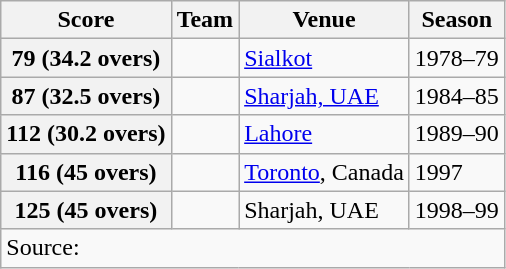<table class="wikitable">
<tr>
<th align="center"><strong>Score</strong></th>
<th align="center"><strong>Team</strong></th>
<th align="center"><strong>Venue</strong></th>
<th align="center"><strong>Season</strong></th>
</tr>
<tr>
<th>79 (34.2 overs)</th>
<td></td>
<td><a href='#'>Sialkot</a></td>
<td>1978–79</td>
</tr>
<tr>
<th>87 (32.5 overs)</th>
<td></td>
<td><a href='#'>Sharjah, UAE</a></td>
<td>1984–85</td>
</tr>
<tr>
<th>112 (30.2 overs)</th>
<td></td>
<td><a href='#'>Lahore</a></td>
<td>1989–90</td>
</tr>
<tr>
<th>116 (45 overs)</th>
<td></td>
<td><a href='#'>Toronto</a>, Canada</td>
<td>1997</td>
</tr>
<tr>
<th>125 (45 overs)</th>
<td></td>
<td>Sharjah, UAE</td>
<td>1998–99</td>
</tr>
<tr>
<td colspan="5">Source:</td>
</tr>
</table>
